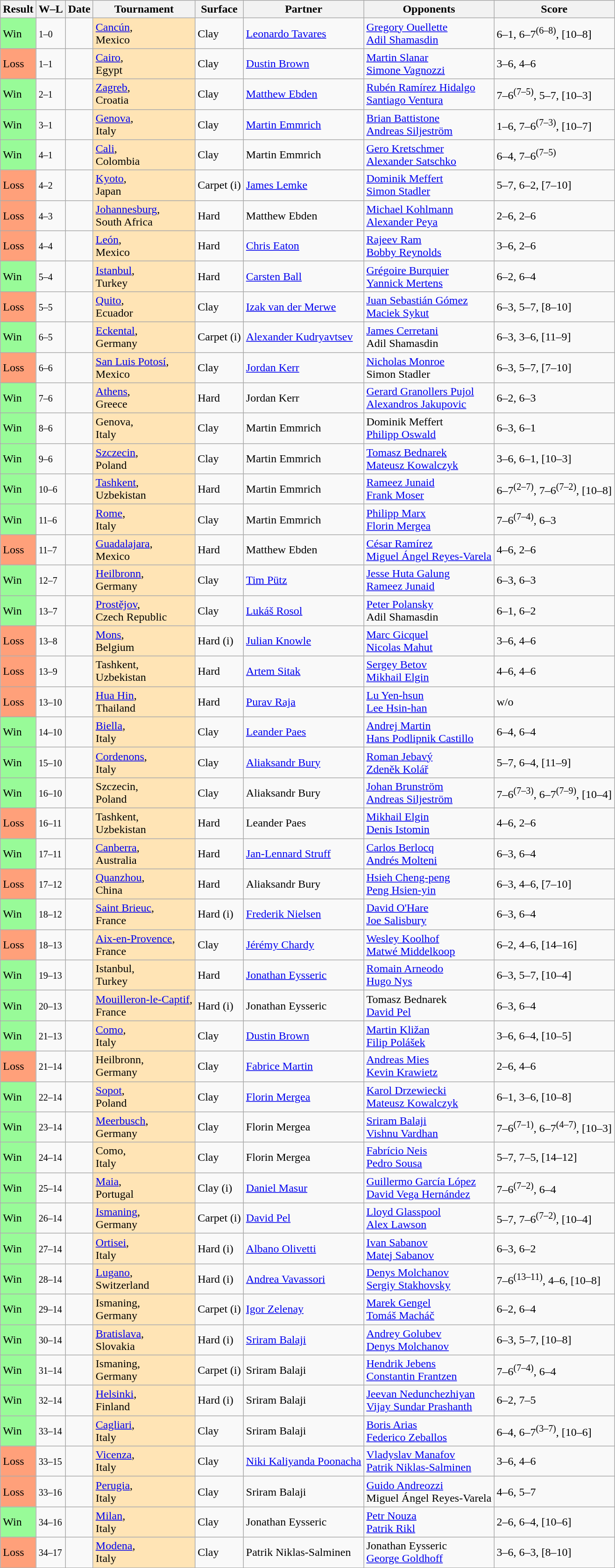<table class="sortable wikitable nowrap">
<tr>
<th>Result</th>
<th class="unsortable">W–L</th>
<th>Date</th>
<th>Tournament</th>
<th>Surface</th>
<th>Partner</th>
<th>Opponents</th>
<th class="unsortable">Score</th>
</tr>
<tr>
<td bgcolor=98fb98>Win</td>
<td><small>1–0</small></td>
<td><a href='#'></a></td>
<td style="background:moccasin;"><a href='#'>Cancún</a>, <br> Mexico</td>
<td>Clay</td>
<td> <a href='#'>Leonardo Tavares</a></td>
<td> <a href='#'>Gregory Ouellette</a><br> <a href='#'>Adil Shamasdin</a></td>
<td>6–1, 6–7<sup>(6–8)</sup>, [10–8]</td>
</tr>
<tr>
<td bgcolor=FFA07A>Loss</td>
<td><small>1–1</small></td>
<td><a href='#'></a></td>
<td style="background:moccasin;"><a href='#'>Cairo</a>, <br> Egypt</td>
<td>Clay</td>
<td> <a href='#'>Dustin Brown</a></td>
<td> <a href='#'>Martin Slanar</a><br> <a href='#'>Simone Vagnozzi</a></td>
<td>3–6, 4–6</td>
</tr>
<tr>
<td bgcolor=98fb98>Win</td>
<td><small>2–1</small></td>
<td><a href='#'></a></td>
<td style="background:moccasin;"><a href='#'>Zagreb</a>, <br> Croatia</td>
<td>Clay</td>
<td> <a href='#'>Matthew Ebden</a></td>
<td> <a href='#'>Rubén Ramírez Hidalgo</a><br> <a href='#'>Santiago Ventura</a></td>
<td>7–6<sup>(7–5)</sup>, 5–7, [10–3]</td>
</tr>
<tr>
<td bgcolor=98fb98>Win</td>
<td><small>3–1</small></td>
<td><a href='#'></a></td>
<td style="background:moccasin;"><a href='#'>Genova</a>, <br> Italy</td>
<td>Clay</td>
<td> <a href='#'>Martin Emmrich</a></td>
<td> <a href='#'>Brian Battistone</a><br> <a href='#'>Andreas Siljeström</a></td>
<td>1–6, 7–6<sup>(7–3)</sup>, [10–7]</td>
</tr>
<tr>
<td bgcolor=98fb98>Win</td>
<td><small>4–1</small></td>
<td><a href='#'></a></td>
<td style="background:moccasin;"><a href='#'>Cali</a>, <br> Colombia</td>
<td>Clay</td>
<td> Martin Emmrich</td>
<td> <a href='#'>Gero Kretschmer</a><br> <a href='#'>Alexander Satschko</a></td>
<td>6–4, 7–6<sup>(7–5)</sup></td>
</tr>
<tr>
<td bgcolor=FFA07A>Loss</td>
<td><small>4–2</small></td>
<td><a href='#'></a></td>
<td style="background:moccasin;"><a href='#'>Kyoto</a>, <br> Japan</td>
<td>Carpet (i)</td>
<td> <a href='#'>James Lemke</a></td>
<td> <a href='#'>Dominik Meffert</a><br> <a href='#'>Simon Stadler</a></td>
<td>5–7, 6–2, [7–10]</td>
</tr>
<tr>
<td bgcolor=FFA07A>Loss</td>
<td><small>4–3</small></td>
<td><a href='#'></a></td>
<td style="background:moccasin;"><a href='#'>Johannesburg</a>, <br> South Africa</td>
<td>Hard</td>
<td> Matthew Ebden</td>
<td> <a href='#'>Michael Kohlmann</a><br> <a href='#'>Alexander Peya</a></td>
<td>2–6, 2–6</td>
</tr>
<tr>
<td bgcolor=FFA07A>Loss</td>
<td><small>4–4</small></td>
<td><a href='#'></a></td>
<td style="background:moccasin;"><a href='#'>León</a>, <br> Mexico</td>
<td>Hard</td>
<td> <a href='#'>Chris Eaton</a></td>
<td> <a href='#'>Rajeev Ram</a><br> <a href='#'>Bobby Reynolds</a></td>
<td>3–6, 2–6</td>
</tr>
<tr>
<td bgcolor=98fb98>Win</td>
<td><small>5–4</small></td>
<td><a href='#'></a></td>
<td style="background:moccasin;"><a href='#'>Istanbul</a>, <br> Turkey</td>
<td>Hard</td>
<td> <a href='#'>Carsten Ball</a></td>
<td> <a href='#'>Grégoire Burquier</a><br> <a href='#'>Yannick Mertens</a></td>
<td>6–2, 6–4</td>
</tr>
<tr>
<td bgcolor=FFA07A>Loss</td>
<td><small>5–5</small></td>
<td><a href='#'></a></td>
<td style="background:moccasin;"><a href='#'>Quito</a>, <br> Ecuador</td>
<td>Clay</td>
<td> <a href='#'>Izak van der Merwe</a></td>
<td> <a href='#'>Juan Sebastián Gómez</a><br> <a href='#'>Maciek Sykut</a></td>
<td>6–3, 5–7, [8–10]</td>
</tr>
<tr>
<td bgcolor=98fb98>Win</td>
<td><small>6–5</small></td>
<td><a href='#'></a></td>
<td style="background:moccasin;"><a href='#'>Eckental</a>, <br> Germany</td>
<td>Carpet (i)</td>
<td> <a href='#'>Alexander Kudryavtsev</a></td>
<td> <a href='#'>James Cerretani</a><br> Adil Shamasdin</td>
<td>6–3, 3–6, [11–9]</td>
</tr>
<tr>
<td bgcolor=FFA07A>Loss</td>
<td><small>6–6</small></td>
<td><a href='#'></a></td>
<td style="background:moccasin;"><a href='#'>San Luis Potosí</a>, <br> Mexico</td>
<td>Clay</td>
<td> <a href='#'>Jordan Kerr</a></td>
<td> <a href='#'>Nicholas Monroe</a><br> Simon Stadler</td>
<td>6–3, 5–7, [7–10]</td>
</tr>
<tr>
<td bgcolor=98fb98>Win</td>
<td><small>7–6</small></td>
<td><a href='#'></a></td>
<td style="background:moccasin;"><a href='#'>Athens</a>, <br> Greece</td>
<td>Hard</td>
<td> Jordan Kerr</td>
<td> <a href='#'>Gerard Granollers Pujol</a><br> <a href='#'>Alexandros Jakupovic</a></td>
<td>6–2, 6–3</td>
</tr>
<tr>
<td bgcolor=98fb98>Win</td>
<td><small>8–6</small></td>
<td><a href='#'></a></td>
<td style="background:moccasin;">Genova, <br> Italy </td>
<td>Clay</td>
<td> Martin Emmrich</td>
<td> Dominik Meffert<br> <a href='#'>Philipp Oswald</a></td>
<td>6–3, 6–1</td>
</tr>
<tr>
<td bgcolor=98fb98>Win</td>
<td><small>9–6</small></td>
<td><a href='#'></a></td>
<td style="background:moccasin;"><a href='#'>Szczecin</a>, <br> Poland</td>
<td>Clay</td>
<td> Martin Emmrich</td>
<td> <a href='#'>Tomasz Bednarek</a><br> <a href='#'>Mateusz Kowalczyk</a></td>
<td>3–6, 6–1, [10–3]</td>
</tr>
<tr>
<td bgcolor=98fb98>Win</td>
<td><small>10–6</small></td>
<td><a href='#'></a></td>
<td style="background:moccasin;"><a href='#'>Tashkent</a>, <br> Uzbekistan</td>
<td>Hard</td>
<td> Martin Emmrich</td>
<td> <a href='#'>Rameez Junaid</a><br> <a href='#'>Frank Moser</a></td>
<td>6–7<sup>(2–7)</sup>, 7–6<sup>(7–2)</sup>, [10–8]</td>
</tr>
<tr>
<td bgcolor=98fb98>Win</td>
<td><small>11–6</small></td>
<td><a href='#'></a></td>
<td style="background:moccasin;"><a href='#'>Rome</a>, <br> Italy</td>
<td>Clay</td>
<td> Martin Emmrich</td>
<td> <a href='#'>Philipp Marx</a><br> <a href='#'>Florin Mergea</a></td>
<td>7–6<sup>(7–4)</sup>, 6–3</td>
</tr>
<tr>
<td bgcolor=FFA07A>Loss</td>
<td><small>11–7</small></td>
<td><a href='#'></a></td>
<td style="background:moccasin;"><a href='#'>Guadalajara</a>, <br> Mexico</td>
<td>Hard</td>
<td> Matthew Ebden</td>
<td> <a href='#'>César Ramírez</a><br> <a href='#'>Miguel Ángel Reyes-Varela</a></td>
<td>4–6, 2–6</td>
</tr>
<tr>
<td bgcolor=98FB98>Win</td>
<td><small>12–7</small></td>
<td><a href='#'></a></td>
<td style="background:moccasin;"><a href='#'>Heilbronn</a>, <br> Germany</td>
<td>Clay</td>
<td> <a href='#'>Tim Pütz</a></td>
<td> <a href='#'>Jesse Huta Galung</a><br> <a href='#'>Rameez Junaid</a></td>
<td>6–3, 6–3</td>
</tr>
<tr>
<td bgcolor=98fb98>Win</td>
<td><small>13–7</small></td>
<td><a href='#'></a></td>
<td style="background:moccasin;"><a href='#'>Prostějov</a>, <br> Czech Republic</td>
<td>Clay</td>
<td> <a href='#'>Lukáš Rosol</a></td>
<td> <a href='#'>Peter Polansky</a><br> Adil Shamasdin</td>
<td>6–1, 6–2</td>
</tr>
<tr>
<td bgcolor=FFA07A>Loss</td>
<td><small>13–8</small></td>
<td><a href='#'></a></td>
<td style="background:moccasin;"><a href='#'>Mons</a>, <br> Belgium</td>
<td>Hard (i)</td>
<td> <a href='#'>Julian Knowle</a></td>
<td> <a href='#'>Marc Gicquel</a><br> <a href='#'>Nicolas Mahut</a></td>
<td>3–6, 4–6</td>
</tr>
<tr>
<td bgcolor=FFA07A>Loss</td>
<td><small>13–9</small></td>
<td><a href='#'></a></td>
<td style="background:moccasin;">Tashkent, <br> Uzbekistan</td>
<td>Hard</td>
<td> <a href='#'>Artem Sitak</a></td>
<td> <a href='#'>Sergey Betov</a><br> <a href='#'>Mikhail Elgin</a></td>
<td>4–6, 4–6</td>
</tr>
<tr>
<td bgcolor=FFA07A>Loss</td>
<td><small>13–10</small></td>
<td><a href='#'></a></td>
<td style="background:moccasin;"><a href='#'>Hua Hin</a>, <br> Thailand</td>
<td>Hard</td>
<td> <a href='#'>Purav Raja</a></td>
<td> <a href='#'>Lu Yen-hsun</a><br> <a href='#'>Lee Hsin-han</a></td>
<td>w/o</td>
</tr>
<tr>
<td bgcolor=98FB98>Win</td>
<td><small>14–10</small></td>
<td><a href='#'></a></td>
<td style="background:moccasin;"><a href='#'>Biella</a>, <br> Italy</td>
<td>Clay</td>
<td> <a href='#'>Leander Paes</a></td>
<td> <a href='#'>Andrej Martin</a><br> <a href='#'>Hans Podlipnik Castillo</a></td>
<td>6–4, 6–4</td>
</tr>
<tr>
<td bgcolor=98fb98>Win</td>
<td><small>15–10</small></td>
<td><a href='#'></a></td>
<td style="background:moccasin;"><a href='#'>Cordenons</a>, <br> Italy</td>
<td>Clay</td>
<td> <a href='#'>Aliaksandr Bury</a></td>
<td> <a href='#'>Roman Jebavý</a><br> <a href='#'>Zdeněk Kolář</a></td>
<td>5–7, 6–4, [11–9]</td>
</tr>
<tr>
<td bgcolor=98fb98>Win</td>
<td><small>16–10</small></td>
<td><a href='#'></a></td>
<td style="background:moccasin;">Szczecin, <br> Poland </td>
<td>Clay</td>
<td> Aliaksandr Bury</td>
<td> <a href='#'>Johan Brunström</a><br> <a href='#'>Andreas Siljeström</a></td>
<td>7–6<sup>(7–3)</sup>, 6–7<sup>(7–9)</sup>, [10–4]</td>
</tr>
<tr>
<td bgcolor=FFA07A>Loss</td>
<td><small>16–11</small></td>
<td><a href='#'></a></td>
<td style="background:moccasin;">Tashkent, <br> Uzbekistan</td>
<td>Hard</td>
<td> Leander Paes</td>
<td> <a href='#'>Mikhail Elgin</a><br> <a href='#'>Denis Istomin</a></td>
<td>4–6, 2–6</td>
</tr>
<tr>
<td bgcolor=98fb98>Win</td>
<td><small>17–11</small></td>
<td><a href='#'></a></td>
<td style="background:moccasin;"><a href='#'>Canberra</a>, <br> Australia</td>
<td>Hard</td>
<td> <a href='#'>Jan-Lennard Struff</a></td>
<td> <a href='#'>Carlos Berlocq</a><br> <a href='#'>Andrés Molteni</a></td>
<td>6–3, 6–4</td>
</tr>
<tr>
<td bgcolor=FFA07A>Loss</td>
<td><small>17–12</small></td>
<td><a href='#'></a></td>
<td style="background:moccasin;"><a href='#'>Quanzhou</a>, <br> China</td>
<td>Hard</td>
<td> Aliaksandr Bury</td>
<td> <a href='#'>Hsieh Cheng-peng</a><br> <a href='#'>Peng Hsien-yin</a></td>
<td>6–3, 4–6, [7–10]</td>
</tr>
<tr>
<td bgcolor=98FB98>Win</td>
<td><small>18–12</small></td>
<td><a href='#'></a></td>
<td style="background:moccasin;"><a href='#'>Saint Brieuc</a>, <br> France</td>
<td>Hard (i)</td>
<td> <a href='#'>Frederik Nielsen</a></td>
<td> <a href='#'>David O'Hare</a><br> <a href='#'>Joe Salisbury</a></td>
<td>6–3, 6–4</td>
</tr>
<tr>
<td bgcolor=FFA07A>Loss</td>
<td><small>18–13</small></td>
<td><a href='#'></a></td>
<td style="background:moccasin;"><a href='#'>Aix-en-Provence</a>, <br> France</td>
<td>Clay</td>
<td> <a href='#'>Jérémy Chardy</a></td>
<td> <a href='#'>Wesley Koolhof</a><br> <a href='#'>Matwé Middelkoop</a></td>
<td>6–2, 4–6, [14–16]</td>
</tr>
<tr>
<td bgcolor=98fb98>Win</td>
<td><small>19–13</small></td>
<td><a href='#'></a></td>
<td style="background:moccasin;">Istanbul, <br> Turkey </td>
<td>Hard</td>
<td> <a href='#'>Jonathan Eysseric</a></td>
<td> <a href='#'>Romain Arneodo</a><br> <a href='#'>Hugo Nys</a></td>
<td>6–3, 5–7, [10–4]</td>
</tr>
<tr>
<td bgcolor=98fb98>Win</td>
<td><small>20–13</small></td>
<td><a href='#'></a></td>
<td style="background:moccasin;"><a href='#'>Mouilleron-le-Captif</a>, <br> France</td>
<td>Hard (i)</td>
<td> Jonathan Eysseric</td>
<td> Tomasz Bednarek<br> <a href='#'>David Pel</a></td>
<td>6–3, 6–4</td>
</tr>
<tr>
<td bgcolor=98fb98>Win</td>
<td><small>21–13</small></td>
<td><a href='#'></a></td>
<td style="background:moccasin;"><a href='#'>Como</a>, <br> Italy</td>
<td>Clay</td>
<td> <a href='#'>Dustin Brown</a></td>
<td> <a href='#'>Martin Kližan</a><br> <a href='#'>Filip Polášek</a></td>
<td>3–6, 6–4, [10–5]</td>
</tr>
<tr>
<td bgcolor=FFA07A>Loss</td>
<td><small>21–14</small></td>
<td><a href='#'></a></td>
<td style="background:moccasin;">Heilbronn, <br> Germany</td>
<td>Clay</td>
<td> <a href='#'>Fabrice Martin</a></td>
<td> <a href='#'>Andreas Mies</a><br> <a href='#'>Kevin Krawietz</a></td>
<td>2–6, 4–6</td>
</tr>
<tr>
<td bgcolor=98fb98>Win</td>
<td><small>22–14</small></td>
<td><a href='#'></a></td>
<td style="background:moccasin;"><a href='#'>Sopot</a>, <br> Poland</td>
<td>Clay</td>
<td> <a href='#'>Florin Mergea</a></td>
<td> <a href='#'>Karol Drzewiecki</a><br> <a href='#'>Mateusz Kowalczyk</a></td>
<td>6–1, 3–6, [10–8]</td>
</tr>
<tr>
<td bgcolor=98fb98>Win</td>
<td><small>23–14</small></td>
<td><a href='#'></a></td>
<td style="background:moccasin;"><a href='#'>Meerbusch</a>, <br> Germany</td>
<td>Clay</td>
<td> Florin Mergea</td>
<td> <a href='#'>Sriram Balaji</a><br> <a href='#'>Vishnu Vardhan</a></td>
<td>7–6<sup>(7–1)</sup>, 6–7<sup>(4–7)</sup>, [10–3]</td>
</tr>
<tr>
<td bgcolor=98fb98>Win</td>
<td><small>24–14</small></td>
<td><a href='#'></a></td>
<td style="background:moccasin;">Como, <br> Italy </td>
<td>Clay</td>
<td> Florin Mergea</td>
<td> <a href='#'>Fabrício Neis</a><br> <a href='#'>Pedro Sousa</a></td>
<td>5–7, 7–5, [14–12]</td>
</tr>
<tr>
<td bgcolor=98fb98>Win</td>
<td><small>25–14</small></td>
<td><a href='#'></a></td>
<td style="background:moccasin;"><a href='#'>Maia</a>, <br> Portugal</td>
<td>Clay (i)</td>
<td> <a href='#'>Daniel Masur</a></td>
<td> <a href='#'>Guillermo García López</a><br> <a href='#'>David Vega Hernández</a></td>
<td>7–6<sup>(7–2)</sup>, 6–4</td>
</tr>
<tr>
<td bgcolor=98fb98>Win</td>
<td><small>26–14</small></td>
<td><a href='#'></a></td>
<td style="background:moccasin;"><a href='#'>Ismaning</a>, <br> Germany</td>
<td>Carpet (i)</td>
<td> <a href='#'>David Pel</a></td>
<td> <a href='#'>Lloyd Glasspool</a><br> <a href='#'>Alex Lawson</a></td>
<td>5–7, 7–6<sup>(7–2)</sup>, [10–4]</td>
</tr>
<tr>
<td bgcolor=98fb98>Win</td>
<td><small>27–14</small></td>
<td><a href='#'></a></td>
<td style="background:moccasin;"><a href='#'>Ortisei</a>, <br> Italy</td>
<td>Hard (i)</td>
<td> <a href='#'>Albano Olivetti</a></td>
<td> <a href='#'>Ivan Sabanov</a><br> <a href='#'>Matej Sabanov</a></td>
<td>6–3, 6–2</td>
</tr>
<tr>
<td bgcolor=98fb98>Win</td>
<td><small>28–14</small></td>
<td><a href='#'></a></td>
<td style="background:moccasin;"><a href='#'>Lugano</a>, <br> Switzerland</td>
<td>Hard (i)</td>
<td> <a href='#'>Andrea Vavassori</a></td>
<td> <a href='#'>Denys Molchanov</a><br> <a href='#'>Sergiy Stakhovsky</a></td>
<td>7–6<sup>(13–11)</sup>, 4–6, [10–8]</td>
</tr>
<tr>
<td bgcolor=98fb98>Win</td>
<td><small>29–14</small></td>
<td><a href='#'></a></td>
<td style="background:moccasin;">Ismaning, <br> Germany </td>
<td>Carpet (i)</td>
<td> <a href='#'>Igor Zelenay</a></td>
<td> <a href='#'>Marek Gengel</a><br> <a href='#'>Tomáš Macháč</a></td>
<td>6–2, 6–4</td>
</tr>
<tr>
<td bgcolor=98fb98>Win</td>
<td><small>30–14</small></td>
<td><a href='#'></a></td>
<td bgcolor=moccasin><a href='#'>Bratislava</a>, <br> Slovakia</td>
<td>Hard (i)</td>
<td> <a href='#'>Sriram Balaji</a></td>
<td> <a href='#'>Andrey Golubev</a><br> <a href='#'>Denys Molchanov</a></td>
<td>6–3, 5–7, [10–8]</td>
</tr>
<tr>
<td bgcolor=98fb98>Win</td>
<td><small>31–14</small></td>
<td><a href='#'></a></td>
<td bgcolor=moccasin>Ismaning, <br> Germany </td>
<td>Carpet (i)</td>
<td> Sriram Balaji</td>
<td> <a href='#'>Hendrik Jebens</a><br> <a href='#'>Constantin Frantzen</a></td>
<td>7–6<sup>(7–4)</sup>, 6–4</td>
</tr>
<tr>
<td bgcolor=98fb98>Win</td>
<td><small>32–14</small></td>
<td><a href='#'></a></td>
<td bgcolor=moccasin><a href='#'>Helsinki</a>, <br> Finland</td>
<td>Hard (i)</td>
<td> Sriram Balaji</td>
<td> <a href='#'>Jeevan Nedunchezhiyan</a><br> <a href='#'>Vijay Sundar Prashanth</a></td>
<td>6–2, 7–5</td>
</tr>
<tr>
<td bgcolor=98fb98>Win</td>
<td><small>33–14</small></td>
<td><a href='#'></a></td>
<td bgcolor=moccasin><a href='#'>Cagliari</a>, <br> Italy</td>
<td>Clay</td>
<td> Sriram Balaji</td>
<td> <a href='#'>Boris Arias</a><br> <a href='#'>Federico Zeballos</a></td>
<td>6–4, 6–7<sup>(3–7)</sup>, [10–6]</td>
</tr>
<tr>
<td bgcolor=FFA07A>Loss</td>
<td><small>33–15</small></td>
<td><a href='#'></a></td>
<td bgcolor=moccasin><a href='#'>Vicenza</a>, <br> Italy</td>
<td>Clay</td>
<td> <a href='#'>Niki Kaliyanda Poonacha</a></td>
<td> <a href='#'>Vladyslav Manafov</a><br> <a href='#'>Patrik Niklas-Salminen</a></td>
<td>3–6, 4–6</td>
</tr>
<tr>
<td bgcolor=FFA07A>Loss</td>
<td><small>33–16</small></td>
<td><a href='#'></a></td>
<td bgcolor=moccasin><a href='#'>Perugia</a>, <br> Italy</td>
<td>Clay</td>
<td> Sriram Balaji</td>
<td> <a href='#'>Guido Andreozzi</a><br> Miguel Ángel Reyes-Varela</td>
<td>4–6, 5–7</td>
</tr>
<tr>
<td bgcolor=98fb98>Win</td>
<td><small>34–16</small></td>
<td><a href='#'></a></td>
<td bgcolor=moccasin><a href='#'>Milan</a>, <br> Italy</td>
<td>Clay</td>
<td> Jonathan Eysseric</td>
<td> <a href='#'>Petr Nouza</a><br> <a href='#'>Patrik Rikl</a></td>
<td>2–6, 6–4, [10–6]</td>
</tr>
<tr>
<td bgcolor=FFA07A>Loss</td>
<td><small>34–17</small></td>
<td><a href='#'></a></td>
<td bgcolor=moccasin><a href='#'>Modena</a>, <br> Italy</td>
<td>Clay</td>
<td> Patrik Niklas-Salminen</td>
<td> Jonathan Eysseric<br> <a href='#'>George Goldhoff</a></td>
<td>3–6, 6–3, [8–10]</td>
</tr>
</table>
